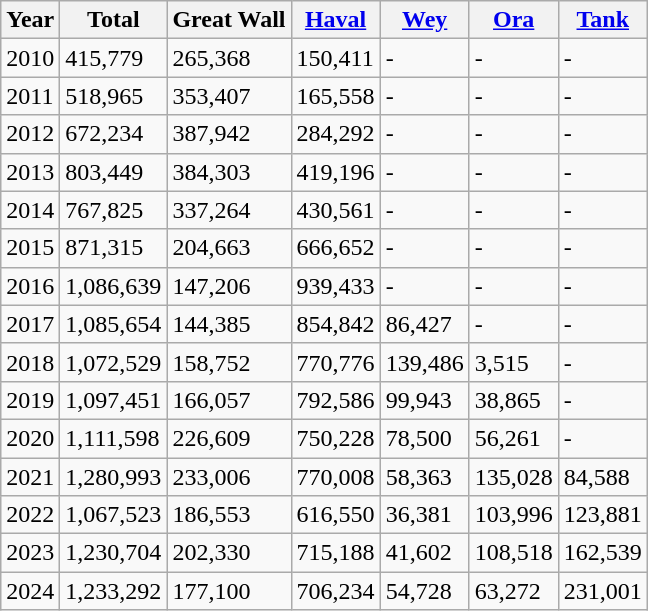<table class="wikitable">
<tr>
<th>Year</th>
<th>Total</th>
<th>Great Wall</th>
<th><a href='#'>Haval</a></th>
<th><a href='#'>Wey</a></th>
<th><a href='#'>Ora</a></th>
<th><a href='#'>Tank</a></th>
</tr>
<tr>
<td>2010</td>
<td>415,779</td>
<td>265,368</td>
<td>150,411</td>
<td>-</td>
<td>-</td>
<td>-</td>
</tr>
<tr>
<td>2011</td>
<td>518,965</td>
<td>353,407</td>
<td>165,558</td>
<td>-</td>
<td>-</td>
<td>-</td>
</tr>
<tr>
<td>2012</td>
<td>672,234</td>
<td>387,942</td>
<td>284,292</td>
<td>-</td>
<td>-</td>
<td>-</td>
</tr>
<tr>
<td>2013</td>
<td>803,449</td>
<td>384,303</td>
<td>419,196</td>
<td>-</td>
<td>-</td>
<td>-</td>
</tr>
<tr>
<td>2014</td>
<td>767,825</td>
<td>337,264</td>
<td>430,561</td>
<td>-</td>
<td>-</td>
<td>-</td>
</tr>
<tr>
<td>2015</td>
<td>871,315</td>
<td>204,663</td>
<td>666,652</td>
<td>-</td>
<td>-</td>
<td>-</td>
</tr>
<tr>
<td>2016</td>
<td>1,086,639</td>
<td>147,206</td>
<td>939,433</td>
<td>-</td>
<td>-</td>
<td>-</td>
</tr>
<tr>
<td>2017</td>
<td>1,085,654</td>
<td>144,385</td>
<td>854,842</td>
<td>86,427</td>
<td>-</td>
<td>-</td>
</tr>
<tr>
<td>2018</td>
<td>1,072,529</td>
<td>158,752</td>
<td>770,776</td>
<td>139,486</td>
<td>3,515</td>
<td>-</td>
</tr>
<tr>
<td>2019</td>
<td>1,097,451</td>
<td>166,057</td>
<td>792,586</td>
<td>99,943</td>
<td>38,865</td>
<td>-</td>
</tr>
<tr>
<td>2020</td>
<td>1,111,598</td>
<td>226,609</td>
<td>750,228</td>
<td>78,500</td>
<td>56,261</td>
<td>-</td>
</tr>
<tr>
<td>2021</td>
<td>1,280,993</td>
<td>233,006</td>
<td>770,008</td>
<td>58,363</td>
<td>135,028</td>
<td>84,588</td>
</tr>
<tr>
<td>2022</td>
<td>1,067,523</td>
<td>186,553</td>
<td>616,550</td>
<td>36,381</td>
<td>103,996</td>
<td>123,881</td>
</tr>
<tr>
<td>2023</td>
<td>1,230,704</td>
<td>202,330</td>
<td>715,188</td>
<td>41,602</td>
<td>108,518</td>
<td>162,539</td>
</tr>
<tr>
<td>2024</td>
<td>1,233,292</td>
<td>177,100</td>
<td>706,234</td>
<td>54,728</td>
<td>63,272</td>
<td>231,001</td>
</tr>
</table>
